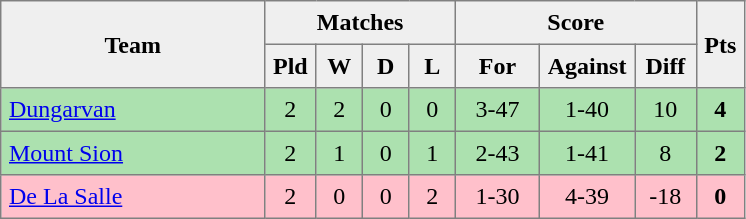<table style=border-collapse:collapse border=1 cellspacing=0 cellpadding=5>
<tr align=center bgcolor=#efefef>
<th rowspan=2 width=165>Team</th>
<th colspan=4>Matches</th>
<th colspan=3>Score</th>
<th rowspan=2width=20>Pts</th>
</tr>
<tr align=center bgcolor=#efefef>
<th width=20>Pld</th>
<th width=20>W</th>
<th width=20>D</th>
<th width=20>L</th>
<th width=45>For</th>
<th width=45>Against</th>
<th width=30>Diff</th>
</tr>
<tr align=center  style="background:#ACE1AF;">
<td style="text-align:left;"><a href='#'>Dungarvan</a></td>
<td>2</td>
<td>2</td>
<td>0</td>
<td>0</td>
<td>3-47</td>
<td>1-40</td>
<td>10</td>
<td><strong>4</strong></td>
</tr>
<tr align=center  style="background:#ACE1AF;">
<td style="text-align:left;"><a href='#'>Mount Sion</a></td>
<td>2</td>
<td>1</td>
<td>0</td>
<td>1</td>
<td>2-43</td>
<td>1-41</td>
<td>8</td>
<td><strong>2</strong></td>
</tr>
<tr align=center style="background:#FFC0CB;">
<td style="text-align:left;"><a href='#'>De La Salle</a></td>
<td>2</td>
<td>0</td>
<td>0</td>
<td>2</td>
<td>1-30</td>
<td>4-39</td>
<td>-18</td>
<td><strong>0</strong></td>
</tr>
</table>
